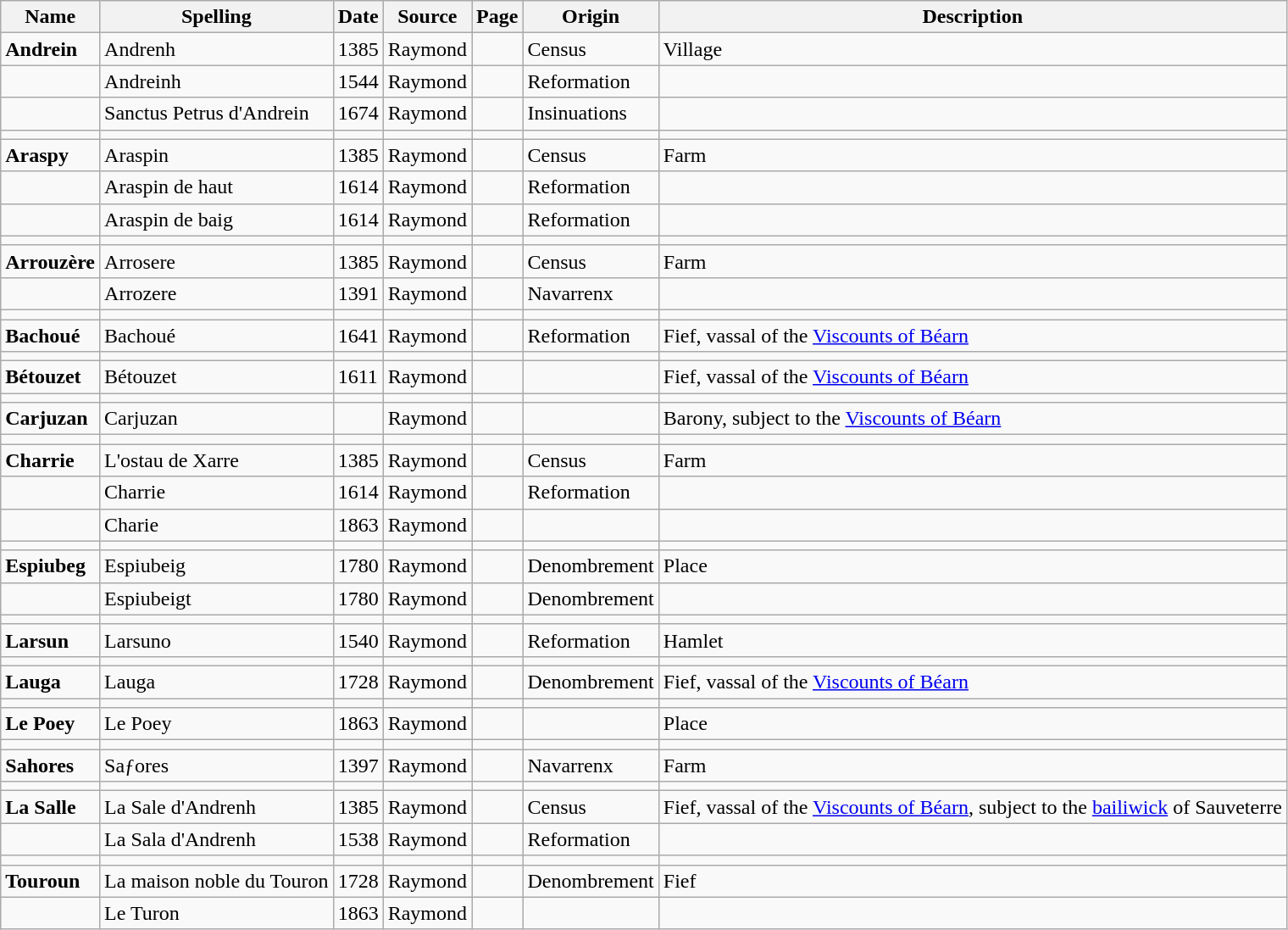<table class="wikitable">
<tr>
<th>Name</th>
<th>Spelling</th>
<th>Date</th>
<th>Source</th>
<th>Page</th>
<th>Origin</th>
<th>Description</th>
</tr>
<tr>
<td><strong>Andrein</strong></td>
<td>Andrenh</td>
<td>1385</td>
<td>Raymond</td>
<td></td>
<td>Census</td>
<td>Village</td>
</tr>
<tr>
<td></td>
<td>Andreinh</td>
<td>1544</td>
<td>Raymond</td>
<td></td>
<td>Reformation</td>
<td></td>
</tr>
<tr>
<td></td>
<td>Sanctus Petrus d'Andrein</td>
<td>1674</td>
<td>Raymond</td>
<td></td>
<td>Insinuations</td>
<td></td>
</tr>
<tr>
<td></td>
<td></td>
<td></td>
<td></td>
<td></td>
<td></td>
<td></td>
</tr>
<tr>
<td><strong>Araspy</strong></td>
<td>Araspin</td>
<td>1385</td>
<td>Raymond</td>
<td></td>
<td>Census</td>
<td>Farm</td>
</tr>
<tr>
<td></td>
<td>Araspin de haut</td>
<td>1614</td>
<td>Raymond</td>
<td></td>
<td>Reformation</td>
<td></td>
</tr>
<tr>
<td></td>
<td>Araspin de baig</td>
<td>1614</td>
<td>Raymond</td>
<td></td>
<td>Reformation</td>
<td></td>
</tr>
<tr>
<td></td>
<td></td>
<td></td>
<td></td>
<td></td>
<td></td>
<td></td>
</tr>
<tr>
<td><strong>Arrouzère</strong></td>
<td>Arrosere</td>
<td>1385</td>
<td>Raymond</td>
<td></td>
<td>Census</td>
<td>Farm</td>
</tr>
<tr>
<td></td>
<td>Arrozere</td>
<td>1391</td>
<td>Raymond</td>
<td></td>
<td>Navarrenx</td>
<td></td>
</tr>
<tr>
<td></td>
<td></td>
<td></td>
<td></td>
<td></td>
<td></td>
<td></td>
</tr>
<tr>
<td><strong>Bachoué</strong></td>
<td>Bachoué</td>
<td>1641</td>
<td>Raymond</td>
<td></td>
<td>Reformation</td>
<td>Fief, vassal of the <a href='#'>Viscounts of Béarn</a></td>
</tr>
<tr>
<td></td>
<td></td>
<td></td>
<td></td>
<td></td>
<td></td>
<td></td>
</tr>
<tr>
<td><strong>Bétouzet</strong></td>
<td>Bétouzet</td>
<td>1611</td>
<td>Raymond</td>
<td></td>
<td></td>
<td>Fief, vassal of the <a href='#'>Viscounts of Béarn</a></td>
</tr>
<tr>
<td></td>
<td></td>
<td></td>
<td></td>
<td></td>
<td></td>
<td></td>
</tr>
<tr>
<td><strong>Carjuzan</strong></td>
<td>Carjuzan</td>
<td></td>
<td>Raymond</td>
<td></td>
<td></td>
<td>Barony, subject to the <a href='#'>Viscounts of Béarn</a></td>
</tr>
<tr>
<td></td>
<td></td>
<td></td>
<td></td>
<td></td>
<td></td>
<td></td>
</tr>
<tr>
<td><strong>Charrie</strong></td>
<td>L'ostau de Xarre</td>
<td>1385</td>
<td>Raymond</td>
<td></td>
<td>Census</td>
<td>Farm</td>
</tr>
<tr>
<td></td>
<td>Charrie</td>
<td>1614</td>
<td>Raymond</td>
<td></td>
<td>Reformation</td>
<td></td>
</tr>
<tr>
<td></td>
<td>Charie</td>
<td>1863</td>
<td>Raymond</td>
<td></td>
<td></td>
<td></td>
</tr>
<tr>
<td></td>
<td></td>
<td></td>
<td></td>
<td></td>
<td></td>
<td></td>
</tr>
<tr>
<td><strong>Espiubeg</strong></td>
<td>Espiubeig</td>
<td>1780</td>
<td>Raymond</td>
<td></td>
<td>Denombrement</td>
<td>Place</td>
</tr>
<tr>
<td></td>
<td>Espiubeigt</td>
<td>1780</td>
<td>Raymond</td>
<td></td>
<td>Denombrement</td>
<td></td>
</tr>
<tr>
<td></td>
<td></td>
<td></td>
<td></td>
<td></td>
<td></td>
<td></td>
</tr>
<tr>
<td><strong>Larsun</strong></td>
<td>Larsuno</td>
<td>1540</td>
<td>Raymond</td>
<td></td>
<td>Reformation</td>
<td>Hamlet</td>
</tr>
<tr>
<td></td>
<td></td>
<td></td>
<td></td>
<td></td>
<td></td>
<td></td>
</tr>
<tr>
<td><strong>Lauga</strong></td>
<td>Lauga</td>
<td>1728</td>
<td>Raymond</td>
<td></td>
<td>Denombrement</td>
<td>Fief, vassal of the <a href='#'>Viscounts of Béarn</a></td>
</tr>
<tr>
<td></td>
<td></td>
<td></td>
<td></td>
<td></td>
<td></td>
<td></td>
</tr>
<tr>
<td><strong>Le Poey</strong></td>
<td>Le Poey</td>
<td>1863</td>
<td>Raymond</td>
<td></td>
<td></td>
<td>Place</td>
</tr>
<tr>
<td></td>
<td></td>
<td></td>
<td></td>
<td></td>
<td></td>
<td></td>
</tr>
<tr>
<td><strong>Sahores</strong></td>
<td>Saƒores</td>
<td>1397</td>
<td>Raymond</td>
<td></td>
<td>Navarrenx</td>
<td>Farm</td>
</tr>
<tr>
<td></td>
<td></td>
<td></td>
<td></td>
<td></td>
<td></td>
<td></td>
</tr>
<tr>
<td><strong>La Salle</strong></td>
<td>La Sale d'Andrenh</td>
<td>1385</td>
<td>Raymond</td>
<td></td>
<td>Census</td>
<td>Fief, vassal of the <a href='#'>Viscounts of Béarn</a>, subject to the <a href='#'>bailiwick</a> of Sauveterre</td>
</tr>
<tr>
<td></td>
<td>La Sala d'Andrenh</td>
<td>1538</td>
<td>Raymond</td>
<td></td>
<td>Reformation</td>
<td></td>
</tr>
<tr>
<td></td>
<td></td>
<td></td>
<td></td>
<td></td>
<td></td>
<td></td>
</tr>
<tr>
<td><strong>Touroun</strong></td>
<td>La maison noble du Touron</td>
<td>1728</td>
<td>Raymond</td>
<td></td>
<td>Denombrement</td>
<td>Fief</td>
</tr>
<tr>
<td></td>
<td>Le Turon</td>
<td>1863</td>
<td>Raymond</td>
<td></td>
<td></td>
<td></td>
</tr>
</table>
